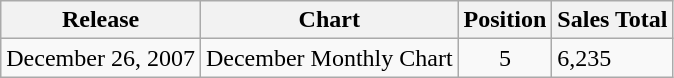<table class="wikitable">
<tr>
<th>Release</th>
<th>Chart</th>
<th>Position</th>
<th>Sales Total</th>
</tr>
<tr>
<td>December 26, 2007</td>
<td>December Monthly Chart</td>
<td align="center">5</td>
<td>6,235</td>
</tr>
</table>
